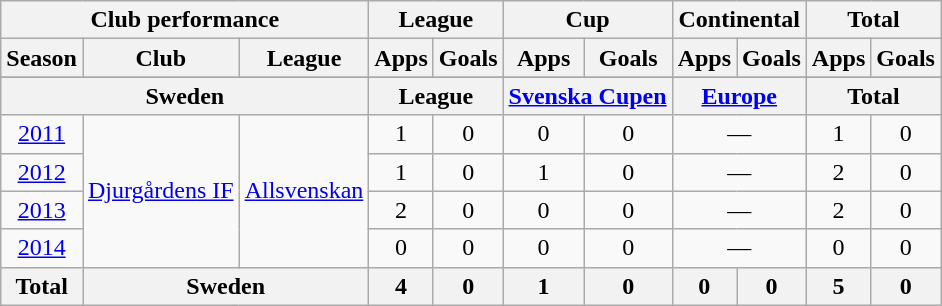<table class="wikitable" style="text-align:center">
<tr>
<th colspan=3>Club performance</th>
<th colspan=2>League</th>
<th colspan=2>Cup</th>
<th colspan=2>Continental</th>
<th colspan=2>Total</th>
</tr>
<tr>
<th>Season</th>
<th>Club</th>
<th>League</th>
<th>Apps</th>
<th>Goals</th>
<th>Apps</th>
<th>Goals</th>
<th>Apps</th>
<th>Goals</th>
<th>Apps</th>
<th>Goals</th>
</tr>
<tr>
</tr>
<tr>
<th colspan=3>Sweden</th>
<th colspan=2>League</th>
<th colspan=2><a href='#'>Svenska Cupen</a></th>
<th colspan=2><a href='#'>Europe</a></th>
<th colspan=2>Total</th>
</tr>
<tr>
<td><a href='#'>2011</a></td>
<td rowspan="4"><a href='#'>Djurgårdens IF</a></td>
<td rowspan="4"><a href='#'>Allsvenskan</a></td>
<td>1</td>
<td>0</td>
<td>0</td>
<td>0</td>
<td colspan="2">—</td>
<td>1</td>
<td>0</td>
</tr>
<tr>
<td><a href='#'>2012</a></td>
<td>1</td>
<td>0</td>
<td>1</td>
<td>0</td>
<td colspan="2">—</td>
<td>2</td>
<td>0</td>
</tr>
<tr>
<td><a href='#'>2013</a></td>
<td>2</td>
<td>0</td>
<td>0</td>
<td>0</td>
<td colspan="2">—</td>
<td>2</td>
<td>0</td>
</tr>
<tr>
<td><a href='#'>2014</a></td>
<td>0</td>
<td>0</td>
<td>0</td>
<td>0</td>
<td colspan="2">—</td>
<td>0</td>
<td>0</td>
</tr>
<tr>
<th rowspan=2>Total</th>
<th colspan=2>Sweden</th>
<th>4</th>
<th>0</th>
<th>1</th>
<th>0</th>
<th>0</th>
<th>0</th>
<th>5</th>
<th>0</th>
</tr>
</table>
